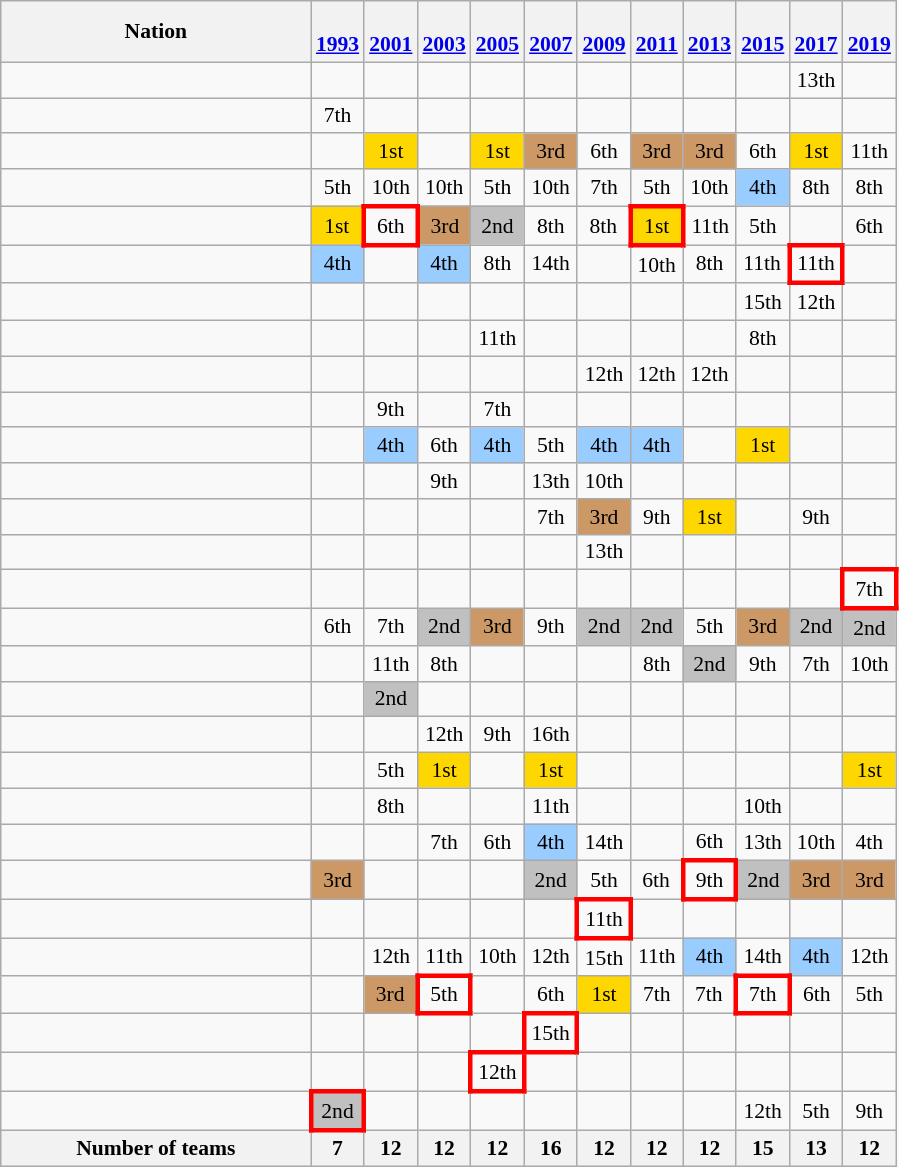<table class="wikitable" style="text-align:center; font-size:90%">
<tr>
<th width=200>Nation</th>
<th><br><a href='#'>1993</a></th>
<th><br><a href='#'>2001</a></th>
<th><br><a href='#'>2003</a></th>
<th><br><a href='#'>2005</a></th>
<th><br><a href='#'>2007</a></th>
<th><br><a href='#'>2009</a></th>
<th><br><a href='#'>2011</a></th>
<th><br><a href='#'>2013</a></th>
<th><br><a href='#'>2015</a></th>
<th><br><a href='#'>2017</a></th>
<th><br><a href='#'>2019</a></th>
</tr>
<tr>
<td align=left></td>
<td></td>
<td></td>
<td></td>
<td></td>
<td></td>
<td></td>
<td></td>
<td></td>
<td></td>
<td>13th</td>
<td></td>
</tr>
<tr>
<td align=left></td>
<td>7th</td>
<td></td>
<td></td>
<td></td>
<td></td>
<td></td>
<td></td>
<td></td>
<td></td>
<td></td>
<td></td>
</tr>
<tr>
<td align=left></td>
<td></td>
<td bgcolor=gold>1st</td>
<td></td>
<td bgcolor=gold>1st</td>
<td bgcolor=#cc9966>3rd</td>
<td>6th</td>
<td bgcolor=#cc9966>3rd</td>
<td bgcolor=#cc9966>3rd</td>
<td>6th</td>
<td bgcolor=gold>1st</td>
<td>11th</td>
</tr>
<tr>
<td align=left></td>
<td>5th</td>
<td>10th</td>
<td>10th</td>
<td>5th</td>
<td>10th</td>
<td>7th</td>
<td>5th</td>
<td>10th</td>
<td bgcolor=#9acdff>4th</td>
<td>8th</td>
<td>8th</td>
</tr>
<tr>
<td align=left></td>
<td bgcolor=gold>1st</td>
<td style="border: 3px solid red">6th</td>
<td bgcolor=#cc9966>3rd</td>
<td bgcolor=silver>2nd</td>
<td>8th</td>
<td>8th</td>
<td style="border: 3px solid red" bgcolor=gold>1st</td>
<td>11th</td>
<td>5th</td>
<td></td>
<td>6th</td>
</tr>
<tr>
<td align=left></td>
<td bgcolor=#9acdff>4th</td>
<td></td>
<td bgcolor=#9acdff>4th</td>
<td>8th</td>
<td>14th</td>
<td></td>
<td>10th</td>
<td>8th</td>
<td>11th</td>
<td style="border: 3px solid red">11th</td>
<td></td>
</tr>
<tr>
<td align=left></td>
<td></td>
<td></td>
<td></td>
<td></td>
<td></td>
<td></td>
<td></td>
<td></td>
<td>15th</td>
<td>12th</td>
<td></td>
</tr>
<tr>
<td align=left></td>
<td></td>
<td></td>
<td></td>
<td>11th</td>
<td></td>
<td></td>
<td></td>
<td></td>
<td>8th</td>
<td></td>
<td></td>
</tr>
<tr>
<td align=left></td>
<td></td>
<td></td>
<td></td>
<td></td>
<td></td>
<td>12th</td>
<td>12th</td>
<td>12th</td>
<td></td>
<td></td>
<td></td>
</tr>
<tr>
<td align=left></td>
<td></td>
<td>9th</td>
<td></td>
<td>7th</td>
<td></td>
<td></td>
<td></td>
<td></td>
<td></td>
<td></td>
<td></td>
</tr>
<tr>
<td align=left></td>
<td></td>
<td bgcolor=#9acdff>4th</td>
<td>6th</td>
<td bgcolor=#9acdff>4th</td>
<td>5th</td>
<td bgcolor=#9acdff>4th</td>
<td bgcolor=#9acdff>4th</td>
<td></td>
<td bgcolor=gold>1st</td>
<td></td>
<td></td>
</tr>
<tr>
<td align=left></td>
<td></td>
<td></td>
<td>9th</td>
<td></td>
<td>13th</td>
<td>10th</td>
<td></td>
<td></td>
<td></td>
<td></td>
<td></td>
</tr>
<tr>
<td align=left></td>
<td></td>
<td></td>
<td></td>
<td></td>
<td>7th</td>
<td bgcolor=#cc9966>3rd</td>
<td>9th</td>
<td bgcolor=gold>1st</td>
<td></td>
<td>9th</td>
<td></td>
</tr>
<tr>
<td align=left></td>
<td></td>
<td></td>
<td></td>
<td></td>
<td></td>
<td>13th</td>
<td></td>
<td></td>
<td></td>
<td></td>
<td></td>
</tr>
<tr>
<td align=left></td>
<td></td>
<td></td>
<td></td>
<td></td>
<td></td>
<td></td>
<td></td>
<td></td>
<td></td>
<td></td>
<td style="border: 3px solid red">7th</td>
</tr>
<tr>
<td align=left></td>
<td>6th</td>
<td>7th</td>
<td bgcolor=silver>2nd</td>
<td bgcolor=#cc9966>3rd</td>
<td>9th</td>
<td bgcolor=silver>2nd</td>
<td bgcolor=silver>2nd</td>
<td>5th</td>
<td bgcolor=#cc9966>3rd</td>
<td bgcolor=silver>2nd</td>
<td bgcolor=silver>2nd</td>
</tr>
<tr>
<td align=left></td>
<td></td>
<td>11th</td>
<td>8th</td>
<td></td>
<td></td>
<td></td>
<td>8th</td>
<td bgcolor=silver>2nd</td>
<td>9th</td>
<td>7th</td>
<td>10th</td>
</tr>
<tr>
<td align=left></td>
<td></td>
<td bgcolor=silver>2nd</td>
<td></td>
<td></td>
<td></td>
<td></td>
<td></td>
<td></td>
<td></td>
<td></td>
<td></td>
</tr>
<tr>
<td align=left></td>
<td></td>
<td></td>
<td>12th</td>
<td>9th</td>
<td>16th</td>
<td></td>
<td></td>
<td></td>
<td></td>
<td></td>
<td></td>
</tr>
<tr>
<td align=left></td>
<td></td>
<td>5th</td>
<td bgcolor=gold>1st</td>
<td></td>
<td bgcolor=gold>1st</td>
<td></td>
<td></td>
<td></td>
<td></td>
<td></td>
<td bgcolor=gold>1st</td>
</tr>
<tr>
<td align=left></td>
<td></td>
<td>8th</td>
<td></td>
<td></td>
<td>11th</td>
<td></td>
<td></td>
<td></td>
<td>10th</td>
<td></td>
<td></td>
</tr>
<tr>
<td align=left></td>
<td></td>
<td></td>
<td>7th</td>
<td>6th</td>
<td bgcolor=#9acdff>4th</td>
<td>14th</td>
<td></td>
<td>6th</td>
<td>13th</td>
<td>10th</td>
<td>4th</td>
</tr>
<tr>
<td align=left></td>
<td bgcolor=#cc9966>3rd</td>
<td></td>
<td></td>
<td></td>
<td bgcolor=silver>2nd</td>
<td>5th</td>
<td>6th</td>
<td style="border: 3px solid red">9th</td>
<td bgcolor=silver>2nd</td>
<td bgcolor=#cc9966>3rd</td>
<td bgcolor=#cc9966>3rd</td>
</tr>
<tr>
<td align=left></td>
<td></td>
<td></td>
<td></td>
<td></td>
<td></td>
<td style="border: 3px solid red">11th</td>
<td></td>
<td></td>
<td></td>
<td></td>
<td></td>
</tr>
<tr>
<td align=left></td>
<td></td>
<td>12th</td>
<td>11th</td>
<td>10th</td>
<td>12th</td>
<td>15th</td>
<td>11th</td>
<td bgcolor=#9acdff>4th</td>
<td>14th</td>
<td bgcolor=#9acdff>4th</td>
<td>12th</td>
</tr>
<tr>
<td align=left></td>
<td></td>
<td bgcolor=#cc9966>3rd</td>
<td style="border: 3px solid red">5th</td>
<td></td>
<td>6th</td>
<td bgcolor=gold>1st</td>
<td>7th</td>
<td>7th</td>
<td style="border: 3px solid red">7th</td>
<td>6th</td>
<td>5th</td>
</tr>
<tr>
<td align=left></td>
<td></td>
<td></td>
<td></td>
<td></td>
<td style="border: 3px solid red">15th</td>
<td></td>
<td></td>
<td></td>
<td></td>
<td></td>
<td></td>
</tr>
<tr>
<td align=left></td>
<td></td>
<td></td>
<td></td>
<td style="border: 3px solid red">12th</td>
<td></td>
<td></td>
<td></td>
<td></td>
<td></td>
<td></td>
<td></td>
</tr>
<tr>
<td align=left></td>
<td style="border: 3px solid red" bgcolor=silver>2nd</td>
<td></td>
<td></td>
<td></td>
<td></td>
<td></td>
<td></td>
<td></td>
<td>12th</td>
<td>5th</td>
<td>9th</td>
</tr>
<tr>
<th>Number of teams</th>
<th>7</th>
<th>12</th>
<th>12</th>
<th>12</th>
<th>16</th>
<th>12</th>
<th>12</th>
<th>12</th>
<th>15</th>
<th>13</th>
<th>12</th>
</tr>
</table>
